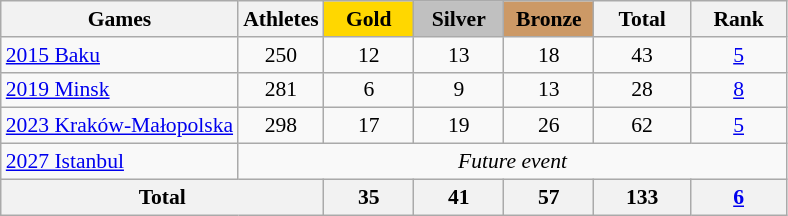<table class="wikitable" style="text-align:center; font-size:90%;">
<tr>
<th>Games</th>
<th>Athletes</th>
<td style="background:gold; width:3.7em; font-weight:bold;">Gold</td>
<td style="background:silver; width:3.7em; font-weight:bold;">Silver</td>
<td style="background:#cc9966; width:3.7em; font-weight:bold;">Bronze</td>
<th style="width:4em; font-weight:bold;">Total</th>
<th style="width:4em; font-weight:bold;">Rank</th>
</tr>
<tr>
<td align=left> <a href='#'>2015 Baku</a></td>
<td>250</td>
<td>12</td>
<td>13</td>
<td>18</td>
<td>43</td>
<td><a href='#'>5</a></td>
</tr>
<tr>
<td align=left> <a href='#'>2019 Minsk</a></td>
<td>281</td>
<td>6</td>
<td>9</td>
<td>13</td>
<td>28</td>
<td><a href='#'>8</a></td>
</tr>
<tr>
<td align=left> <a href='#'>2023 Kraków-Małopolska</a></td>
<td>298</td>
<td>17</td>
<td>19</td>
<td>26</td>
<td>62</td>
<td><a href='#'>5</a></td>
</tr>
<tr>
<td align=left> <a href='#'>2027 Istanbul</a></td>
<td colspan=6><em>Future event</em></td>
</tr>
<tr>
<th colspan=2>Total</th>
<th>35</th>
<th>41</th>
<th>57</th>
<th>133</th>
<th><a href='#'>6</a></th>
</tr>
</table>
